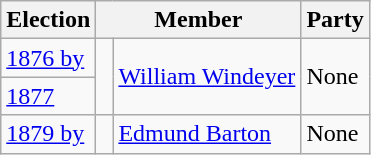<table class="wikitable">
<tr>
<th>Election</th>
<th colspan="2">Member</th>
<th>Party</th>
</tr>
<tr>
<td><a href='#'>1876 by</a></td>
<td rowspan="2" > </td>
<td rowspan="2"><a href='#'>William Windeyer</a></td>
<td rowspan="2">None</td>
</tr>
<tr>
<td><a href='#'>1877</a></td>
</tr>
<tr style="background: #f9f9f9">
<td><a href='#'>1879 by</a></td>
<td> </td>
<td><a href='#'>Edmund Barton</a></td>
<td>None</td>
</tr>
</table>
